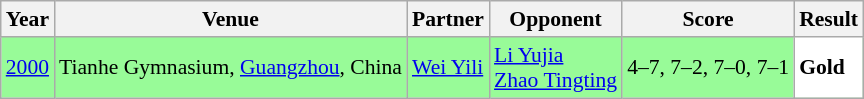<table class="sortable wikitable" style="font-size: 90%;">
<tr>
<th>Year</th>
<th>Venue</th>
<th>Partner</th>
<th>Opponent</th>
<th>Score</th>
<th>Result</th>
</tr>
<tr style="background:#98FB98">
<td align="center"><a href='#'>2000</a></td>
<td align="left">Tianhe Gymnasium, <a href='#'>Guangzhou</a>, China</td>
<td align="left"> <a href='#'>Wei Yili</a></td>
<td align="left"> <a href='#'>Li Yujia</a><br> <a href='#'>Zhao Tingting</a></td>
<td align="left">4–7, 7–2, 7–0, 7–1</td>
<td style="text-align:left; background:white"> <strong>Gold</strong></td>
</tr>
</table>
